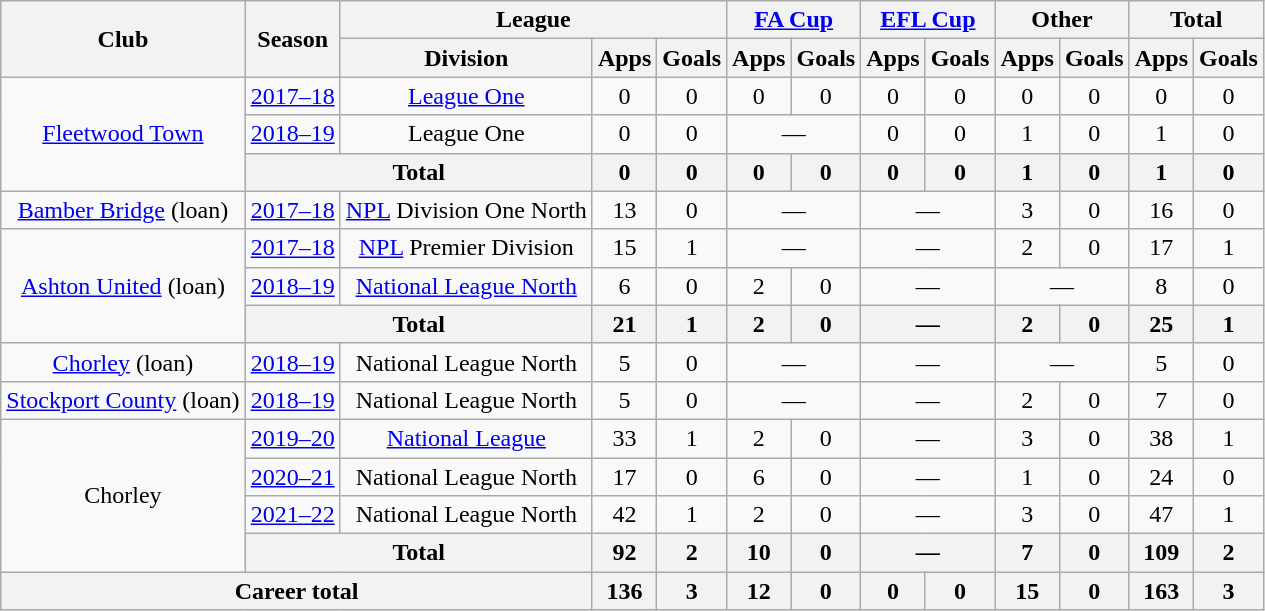<table class=wikitable style=text-align:center>
<tr>
<th rowspan=2>Club</th>
<th rowspan=2>Season</th>
<th colspan=3>League</th>
<th colspan=2><a href='#'>FA Cup</a></th>
<th colspan=2><a href='#'>EFL Cup</a></th>
<th colspan=2>Other</th>
<th colspan=2>Total</th>
</tr>
<tr>
<th>Division</th>
<th>Apps</th>
<th>Goals</th>
<th>Apps</th>
<th>Goals</th>
<th>Apps</th>
<th>Goals</th>
<th>Apps</th>
<th>Goals</th>
<th>Apps</th>
<th>Goals</th>
</tr>
<tr>
<td rowspan="3"><a href='#'>Fleetwood Town</a></td>
<td><a href='#'>2017–18</a></td>
<td><a href='#'>League One</a></td>
<td>0</td>
<td>0</td>
<td>0</td>
<td>0</td>
<td>0</td>
<td>0</td>
<td>0</td>
<td>0</td>
<td>0</td>
<td>0</td>
</tr>
<tr>
<td><a href='#'>2018–19</a></td>
<td>League One</td>
<td>0</td>
<td>0</td>
<td colspan=2>—</td>
<td>0</td>
<td>0</td>
<td>1</td>
<td>0</td>
<td>1</td>
<td>0</td>
</tr>
<tr>
<th colspan=2>Total</th>
<th>0</th>
<th>0</th>
<th>0</th>
<th>0</th>
<th>0</th>
<th>0</th>
<th>1</th>
<th>0</th>
<th>1</th>
<th>0</th>
</tr>
<tr>
<td><a href='#'>Bamber Bridge</a> (loan)</td>
<td><a href='#'>2017–18</a></td>
<td><a href='#'>NPL</a> Division One North</td>
<td>13</td>
<td>0</td>
<td colspan=2>—</td>
<td colspan=2>—</td>
<td>3</td>
<td>0</td>
<td>16</td>
<td>0</td>
</tr>
<tr>
<td rowspan="3"><a href='#'>Ashton United</a> (loan)</td>
<td><a href='#'>2017–18</a></td>
<td><a href='#'>NPL</a> Premier Division</td>
<td>15</td>
<td>1</td>
<td colspan=2>—</td>
<td colspan=2>—</td>
<td>2</td>
<td>0</td>
<td>17</td>
<td>1</td>
</tr>
<tr>
<td><a href='#'>2018–19</a></td>
<td><a href='#'>National League North</a></td>
<td>6</td>
<td>0</td>
<td>2</td>
<td>0</td>
<td colspan=2>—</td>
<td colspan=2>—</td>
<td>8</td>
<td>0</td>
</tr>
<tr>
<th colspan=2>Total</th>
<th>21</th>
<th>1</th>
<th>2</th>
<th>0</th>
<th colspan=2>—</th>
<th>2</th>
<th>0</th>
<th>25</th>
<th>1</th>
</tr>
<tr>
<td><a href='#'>Chorley</a> (loan)</td>
<td><a href='#'>2018–19</a></td>
<td>National League North</td>
<td>5</td>
<td>0</td>
<td colspan=2>—</td>
<td colspan=2>—</td>
<td colspan=2>—</td>
<td>5</td>
<td>0</td>
</tr>
<tr>
<td><a href='#'>Stockport County</a> (loan)</td>
<td><a href='#'>2018–19</a></td>
<td>National League North</td>
<td>5</td>
<td>0</td>
<td colspan=2>—</td>
<td colspan=2>—</td>
<td>2</td>
<td>0</td>
<td>7</td>
<td>0</td>
</tr>
<tr>
<td rowspan="4">Chorley</td>
<td><a href='#'>2019–20</a></td>
<td><a href='#'>National League</a></td>
<td>33</td>
<td>1</td>
<td>2</td>
<td>0</td>
<td colspan=2>—</td>
<td>3</td>
<td>0</td>
<td>38</td>
<td>1</td>
</tr>
<tr>
<td><a href='#'>2020–21</a></td>
<td>National League North</td>
<td>17</td>
<td>0</td>
<td>6</td>
<td>0</td>
<td colspan=2>—</td>
<td>1</td>
<td>0</td>
<td>24</td>
<td>0</td>
</tr>
<tr>
<td><a href='#'>2021–22</a></td>
<td>National League North</td>
<td>42</td>
<td>1</td>
<td>2</td>
<td>0</td>
<td colspan=2>—</td>
<td>3</td>
<td>0</td>
<td>47</td>
<td>1</td>
</tr>
<tr>
<th colspan=2>Total</th>
<th>92</th>
<th>2</th>
<th>10</th>
<th>0</th>
<th colspan=2>—</th>
<th>7</th>
<th>0</th>
<th>109</th>
<th>2</th>
</tr>
<tr>
<th colspan=3>Career total</th>
<th>136</th>
<th>3</th>
<th>12</th>
<th>0</th>
<th>0</th>
<th>0</th>
<th>15</th>
<th>0</th>
<th>163</th>
<th>3</th>
</tr>
</table>
